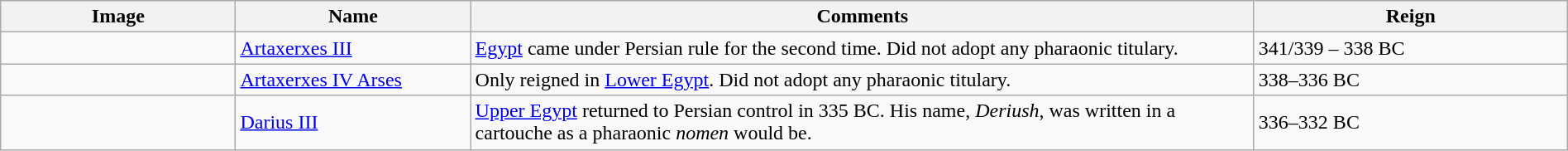<table class="wikitable" width="100%">
<tr>
<th width="15%">Image</th>
<th width="15%">Name</th>
<th width="50%">Comments</th>
<th width="20%">Reign</th>
</tr>
<tr>
<td></td>
<td><a href='#'>Artaxerxes III</a></td>
<td><a href='#'>Egypt</a> came under Persian rule for the second time. Did not adopt any pharaonic titulary.</td>
<td> 341/339 – 338 BC</td>
</tr>
<tr>
<td></td>
<td><a href='#'>Artaxerxes IV Arses</a></td>
<td>Only reigned in <a href='#'>Lower Egypt</a>. Did not adopt any pharaonic titulary.</td>
<td>338–336 BC</td>
</tr>
<tr>
<td></td>
<td><a href='#'>Darius III</a></td>
<td><a href='#'>Upper Egypt</a> returned to Persian control in 335 BC. His name, <em>Deriush</em>, was written in a cartouche as a pharaonic <em>nomen</em> would be.</td>
<td>336–332 BC</td>
</tr>
</table>
